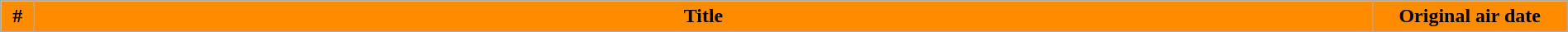<table class="wikitable plainrowheaders" style="width:100%; margin:auto; background:#FFFFFF;">
<tr>
<th style="background-color:#FF8C00;" width="20">#</th>
<th style="background-color:#FF8C00;">Title</th>
<th style="background-color:#FF8C00;" width="150">Original air date<br>








</th>
</tr>
</table>
